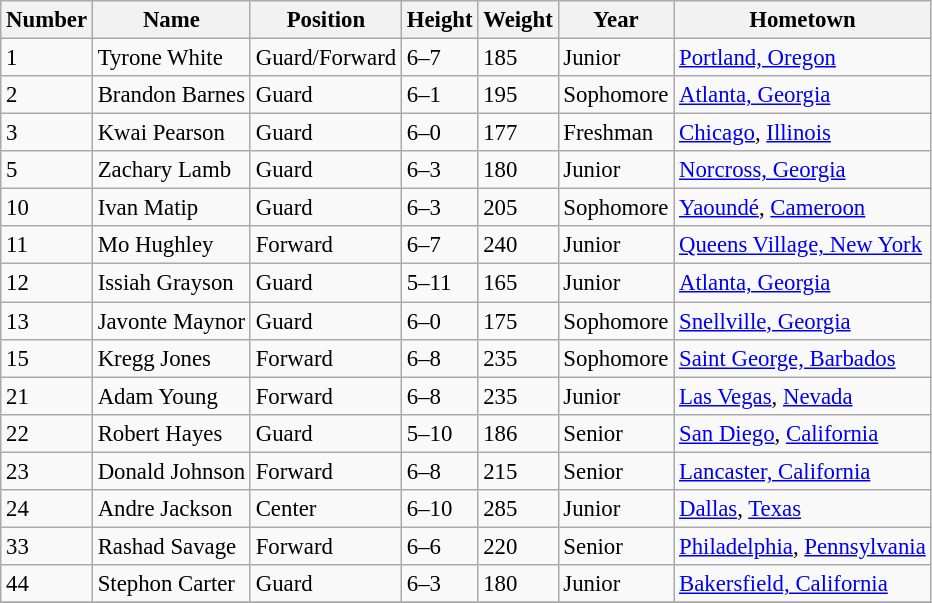<table class="wikitable" style="font-size: 95%;">
<tr>
<th>Number</th>
<th>Name</th>
<th>Position</th>
<th>Height</th>
<th>Weight</th>
<th>Year</th>
<th>Hometown</th>
</tr>
<tr>
<td>1</td>
<td>Tyrone White</td>
<td>Guard/Forward</td>
<td>6–7</td>
<td>185</td>
<td>Junior</td>
<td><a href='#'>Portland, Oregon</a></td>
</tr>
<tr>
<td>2</td>
<td>Brandon Barnes</td>
<td>Guard</td>
<td>6–1</td>
<td>195</td>
<td>Sophomore</td>
<td><a href='#'>Atlanta, Georgia</a></td>
</tr>
<tr>
<td>3</td>
<td>Kwai Pearson</td>
<td>Guard</td>
<td>6–0</td>
<td>177</td>
<td>Freshman</td>
<td><a href='#'>Chicago</a>, <a href='#'>Illinois</a></td>
</tr>
<tr>
<td>5</td>
<td>Zachary Lamb</td>
<td>Guard</td>
<td>6–3</td>
<td>180</td>
<td>Junior</td>
<td><a href='#'>Norcross, Georgia</a></td>
</tr>
<tr>
<td>10</td>
<td>Ivan Matip</td>
<td>Guard</td>
<td>6–3</td>
<td>205</td>
<td>Sophomore</td>
<td><a href='#'>Yaoundé</a>, <a href='#'>Cameroon</a></td>
</tr>
<tr>
<td>11</td>
<td>Mo Hughley</td>
<td>Forward</td>
<td>6–7</td>
<td>240</td>
<td>Junior</td>
<td><a href='#'>Queens Village, New York</a></td>
</tr>
<tr>
<td>12</td>
<td>Issiah Grayson</td>
<td>Guard</td>
<td>5–11</td>
<td>165</td>
<td>Junior</td>
<td><a href='#'>Atlanta, Georgia</a></td>
</tr>
<tr>
<td>13</td>
<td>Javonte Maynor</td>
<td>Guard</td>
<td>6–0</td>
<td>175</td>
<td>Sophomore</td>
<td><a href='#'>Snellville, Georgia</a></td>
</tr>
<tr>
<td>15</td>
<td>Kregg Jones</td>
<td>Forward</td>
<td>6–8</td>
<td>235</td>
<td>Sophomore</td>
<td><a href='#'>Saint George, Barbados</a></td>
</tr>
<tr>
<td>21</td>
<td>Adam Young</td>
<td>Forward</td>
<td>6–8</td>
<td>235</td>
<td>Junior</td>
<td><a href='#'>Las Vegas</a>, <a href='#'>Nevada</a></td>
</tr>
<tr>
<td>22</td>
<td>Robert Hayes</td>
<td>Guard</td>
<td>5–10</td>
<td>186</td>
<td>Senior</td>
<td><a href='#'>San Diego</a>, <a href='#'>California</a></td>
</tr>
<tr>
<td>23</td>
<td>Donald Johnson</td>
<td>Forward</td>
<td>6–8</td>
<td>215</td>
<td>Senior</td>
<td><a href='#'>Lancaster, California</a></td>
</tr>
<tr>
<td>24</td>
<td>Andre Jackson</td>
<td>Center</td>
<td>6–10</td>
<td>285</td>
<td>Junior</td>
<td><a href='#'>Dallas</a>, <a href='#'>Texas</a></td>
</tr>
<tr>
<td>33</td>
<td>Rashad Savage</td>
<td>Forward</td>
<td>6–6</td>
<td>220</td>
<td>Senior</td>
<td><a href='#'>Philadelphia</a>, <a href='#'>Pennsylvania</a></td>
</tr>
<tr>
<td>44</td>
<td>Stephon Carter</td>
<td>Guard</td>
<td>6–3</td>
<td>180</td>
<td>Junior</td>
<td><a href='#'>Bakersfield, California</a></td>
</tr>
<tr>
</tr>
</table>
